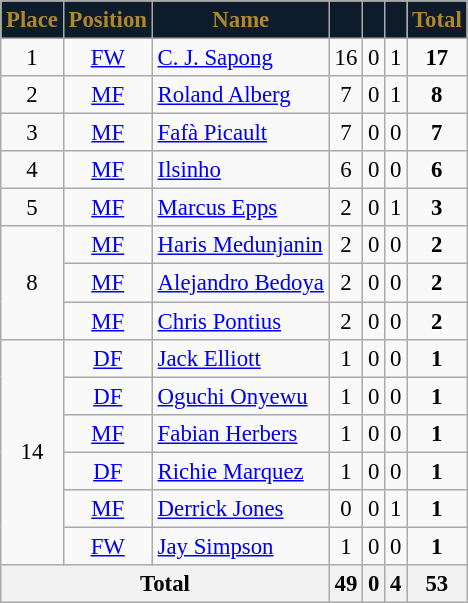<table class="wikitable" style="font-size: 95%; text-align: center;">
<tr>
<th style="background:#0E1B2A; color:#B1872D; text-align:center;width=40">Place</th>
<th style="background:#0E1B2A; color:#B1872D; text-align:center;width=40">Position</th>
<th style="background:#0E1B2A; color:#B1872D; text-align:center;width=150">Name</th>
<th style="background:#0E1B2A; color:#B1872D; text-align:center;width=80"></th>
<th style="background:#0E1B2A; color:#B1872D; text-align:center;width=80"></th>
<th style="background:#0E1B2A; color:#B1872D; text-align:center;width=80"></th>
<th style="background:#0E1B2A; color:#B1872D; text-align:center;width=80"><strong>Total</strong></th>
</tr>
<tr>
<td>1</td>
<td><a href='#'>FW</a></td>
<td align="left"> <a href='#'>C. J. Sapong</a></td>
<td>16</td>
<td>0</td>
<td>1</td>
<td><strong>17</strong></td>
</tr>
<tr>
<td>2</td>
<td><a href='#'>MF</a></td>
<td align="left"> <a href='#'>Roland Alberg</a></td>
<td>7</td>
<td>0</td>
<td>1</td>
<td><strong>8</strong></td>
</tr>
<tr>
<td>3</td>
<td><a href='#'>MF</a></td>
<td align="left"> <a href='#'>Fafà Picault</a></td>
<td>7</td>
<td>0</td>
<td>0</td>
<td><strong>7</strong></td>
</tr>
<tr>
<td>4</td>
<td><a href='#'>MF</a></td>
<td align="left"> <a href='#'>Ilsinho</a></td>
<td>6</td>
<td>0</td>
<td>0</td>
<td><strong>6</strong></td>
</tr>
<tr>
<td>5</td>
<td><a href='#'>MF</a></td>
<td align="left"> <a href='#'>Marcus Epps</a></td>
<td>2</td>
<td>0</td>
<td>1</td>
<td><strong>3</strong></td>
</tr>
<tr>
<td rowspan=3">8</td>
<td><a href='#'>MF</a></td>
<td align="left"> <a href='#'>Haris Medunjanin</a></td>
<td>2</td>
<td>0</td>
<td>0</td>
<td><strong>2</strong></td>
</tr>
<tr>
<td><a href='#'>MF</a></td>
<td align="left"> <a href='#'>Alejandro Bedoya</a></td>
<td>2</td>
<td>0</td>
<td>0</td>
<td><strong>2</strong></td>
</tr>
<tr>
<td><a href='#'>MF</a></td>
<td align="left"> <a href='#'>Chris Pontius</a></td>
<td>2</td>
<td>0</td>
<td>0</td>
<td><strong>2</strong></td>
</tr>
<tr>
<td rowspan=6">14</td>
<td><a href='#'>DF</a></td>
<td align="left"> <a href='#'>Jack Elliott</a></td>
<td>1</td>
<td>0</td>
<td>0</td>
<td><strong>1</strong></td>
</tr>
<tr>
<td><a href='#'>DF</a></td>
<td align="left"> <a href='#'>Oguchi Onyewu</a></td>
<td>1</td>
<td>0</td>
<td>0</td>
<td><strong>1</strong></td>
</tr>
<tr>
<td><a href='#'>MF</a></td>
<td align="left"> <a href='#'>Fabian Herbers</a></td>
<td>1</td>
<td>0</td>
<td>0</td>
<td><strong>1</strong></td>
</tr>
<tr>
<td><a href='#'>DF</a></td>
<td align="left"> <a href='#'>Richie Marquez</a></td>
<td>1</td>
<td>0</td>
<td>0</td>
<td><strong>1</strong></td>
</tr>
<tr>
<td><a href='#'>MF</a></td>
<td align="left"> <a href='#'>Derrick Jones</a></td>
<td>0</td>
<td>0</td>
<td>1</td>
<td><strong>1</strong></td>
</tr>
<tr>
<td><a href='#'>FW</a></td>
<td align="left"> <a href='#'>Jay Simpson</a></td>
<td>1</td>
<td>0</td>
<td>0</td>
<td><strong>1</strong></td>
</tr>
<tr>
<th colspan="3">Total</th>
<th>49</th>
<th>0</th>
<th>4</th>
<th>53</th>
</tr>
</table>
